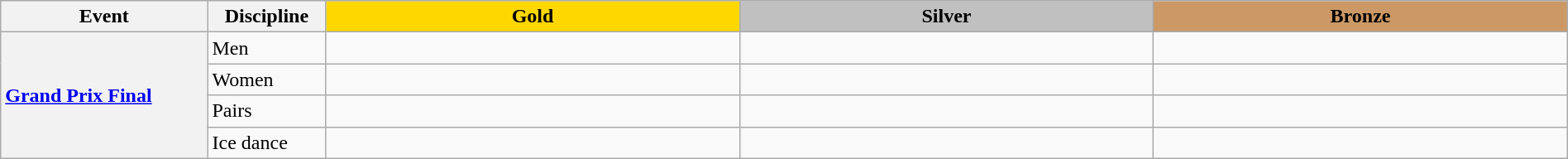<table class="wikitable unsortable" style="text-align:left; width:100%;">
<tr>
<th scope="col" style="width:10%">Event</th>
<th scope="col" style="width:5%">Discipline</th>
<td scope="col" style="text-align:center; width:20%; background:gold"><strong>Gold</strong></td>
<td scope="col" style="text-align:center; width:20%; background:silver"><strong>Silver</strong></td>
<td scope="col" style="text-align:center; width:20%; background:#c96"><strong>Bronze</strong></td>
</tr>
<tr>
<th scope="row" style="text-align:left" rowspan="4"> <a href='#'>Grand Prix Final</a></th>
<td>Men</td>
<td></td>
<td></td>
<td></td>
</tr>
<tr>
<td>Women</td>
<td></td>
<td></td>
<td></td>
</tr>
<tr>
<td>Pairs</td>
<td></td>
<td></td>
<td></td>
</tr>
<tr>
<td>Ice dance</td>
<td></td>
<td></td>
<td></td>
</tr>
</table>
